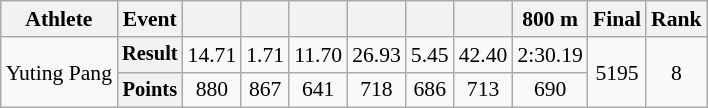<table class="wikitable" style="font-size:90%;">
<tr>
<th>Athlete</th>
<th>Event</th>
<th></th>
<th></th>
<th></th>
<th></th>
<th></th>
<th></th>
<th>800 m</th>
<th>Final</th>
<th>Rank</th>
</tr>
<tr align=center>
<td rowspan="2" style="text-align:left;">Yuting Pang</td>
<th style="font-size:95%">Result</th>
<td>14.71</td>
<td>1.71</td>
<td>11.70</td>
<td>26.93</td>
<td>5.45</td>
<td>42.40</td>
<td>2:30.19</td>
<td rowspan=2>5195</td>
<td rowspan=2>8</td>
</tr>
<tr align=center>
<th style="font-size:95%">Points</th>
<td>880</td>
<td>867</td>
<td>641</td>
<td>718</td>
<td>686</td>
<td>713</td>
<td>690</td>
</tr>
</table>
